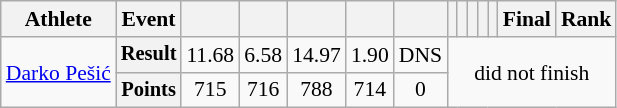<table class="wikitable" style="font-size:90%">
<tr>
<th>Athlete</th>
<th>Event</th>
<th></th>
<th></th>
<th></th>
<th></th>
<th></th>
<th></th>
<th></th>
<th></th>
<th></th>
<th></th>
<th>Final</th>
<th>Rank</th>
</tr>
<tr align=center>
<td rowspan=2 align=left><a href='#'>Darko Pešić</a></td>
<th style="font-size:95%">Result</th>
<td>11.68</td>
<td>6.58</td>
<td>14.97</td>
<td>1.90</td>
<td>DNS</td>
<td rowspan=2 colspan=7>did not finish</td>
</tr>
<tr align=center>
<th style="font-size:95%">Points</th>
<td>715</td>
<td>716</td>
<td>788</td>
<td>714</td>
<td>0</td>
</tr>
</table>
